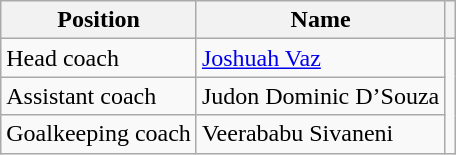<table class="wikitable">
<tr>
<th>Position</th>
<th>Name</th>
<th></th>
</tr>
<tr>
<td>Head coach</td>
<td> <a href='#'>Joshuah Vaz</a></td>
<td rowspan="3"></td>
</tr>
<tr>
<td>Assistant coach</td>
<td> Judon Dominic D’Souza</td>
</tr>
<tr>
<td>Goalkeeping coach</td>
<td> Veerababu Sivaneni</td>
</tr>
</table>
